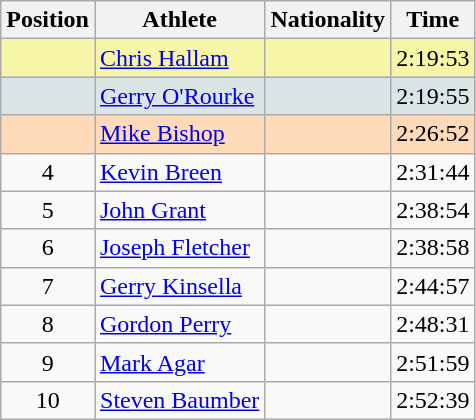<table class="wikitable sortable">
<tr>
<th>Position</th>
<th>Athlete</th>
<th>Nationality</th>
<th>Time</th>
</tr>
<tr bgcolor="#F7F6A8">
<td align=center></td>
<td><a href='#'>Chris Hallam</a></td>
<td></td>
<td>2:19:53</td>
</tr>
<tr bgcolor="#DCE5E5">
<td align=center></td>
<td><a href='#'>Gerry O'Rourke</a></td>
<td></td>
<td>2:19:55</td>
</tr>
<tr bgcolor="#FFDAB9">
<td align=center></td>
<td><a href='#'>Mike Bishop</a></td>
<td></td>
<td>2:26:52</td>
</tr>
<tr>
<td align=center>4</td>
<td><a href='#'>Kevin Breen</a></td>
<td></td>
<td>2:31:44</td>
</tr>
<tr>
<td align=center>5</td>
<td><a href='#'>John Grant</a></td>
<td></td>
<td>2:38:54</td>
</tr>
<tr>
<td align=center>6</td>
<td><a href='#'>Joseph Fletcher</a></td>
<td></td>
<td>2:38:58</td>
</tr>
<tr>
<td align=center>7</td>
<td><a href='#'>Gerry Kinsella</a></td>
<td></td>
<td>2:44:57</td>
</tr>
<tr>
<td align=center>8</td>
<td><a href='#'>Gordon Perry</a></td>
<td></td>
<td>2:48:31</td>
</tr>
<tr>
<td align=center>9</td>
<td><a href='#'>Mark Agar</a></td>
<td></td>
<td>2:51:59</td>
</tr>
<tr>
<td align=center>10</td>
<td><a href='#'>Steven Baumber</a></td>
<td></td>
<td>2:52:39</td>
</tr>
</table>
